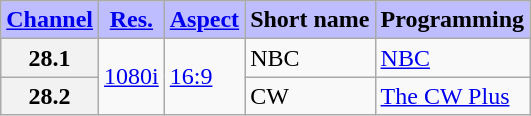<table class="wikitable">
<tr>
<th style="background-color: #bdbdff" scope = "col"><a href='#'>Channel</a></th>
<th style="background-color: #bdbdff" scope = "col"><a href='#'>Res.</a></th>
<th style="background-color: #bdbdff" scope = "col"><a href='#'>Aspect</a></th>
<th style="background-color: #bdbdff" scope = "col">Short name</th>
<th style="background-color: #bdbdff" scope = "col">Programming</th>
</tr>
<tr>
<th scope = "row">28.1</th>
<td rowspan=2><a href='#'>1080i</a></td>
<td rowspan=2><a href='#'>16:9</a></td>
<td>NBC</td>
<td><a href='#'>NBC</a></td>
</tr>
<tr>
<th scope = "row">28.2</th>
<td>CW</td>
<td><a href='#'>The CW Plus</a></td>
</tr>
</table>
